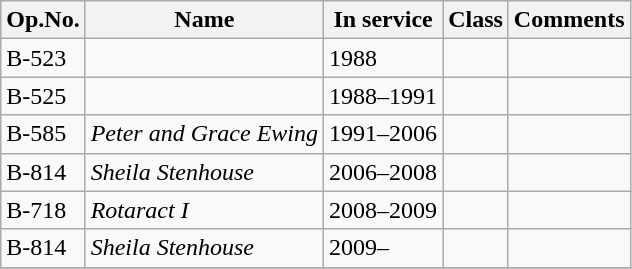<table class="wikitable">
<tr>
<th>Op.No.</th>
<th>Name</th>
<th>In service</th>
<th>Class</th>
<th>Comments</th>
</tr>
<tr>
<td>B-523</td>
<td></td>
<td>1988</td>
<td></td>
<td></td>
</tr>
<tr>
<td>B-525</td>
<td></td>
<td>1988–1991</td>
<td></td>
<td></td>
</tr>
<tr>
<td>B-585</td>
<td><em>Peter and Grace Ewing</em></td>
<td>1991–2006</td>
<td></td>
<td></td>
</tr>
<tr>
<td>B-814</td>
<td><em>Sheila Stenhouse</em></td>
<td>2006–2008</td>
<td></td>
<td></td>
</tr>
<tr>
<td>B-718</td>
<td><em>Rotaract I</em></td>
<td>2008–2009</td>
<td></td>
<td></td>
</tr>
<tr>
<td>B-814</td>
<td><em>Sheila Stenhouse</em></td>
<td>2009–</td>
<td></td>
<td></td>
</tr>
<tr>
</tr>
</table>
